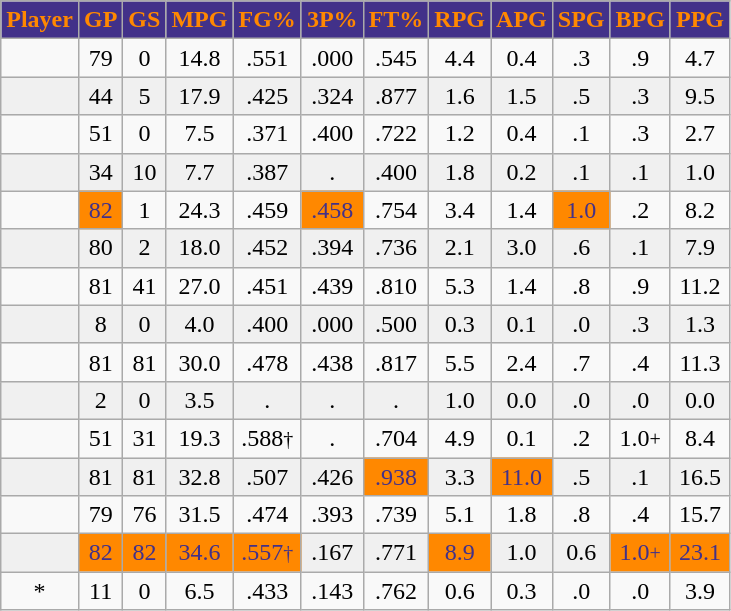<table class="wikitable sortable" style="text-align:right;">
<tr>
<th style="background:#423189; color:#FF8800">Player</th>
<th style="background:#423189; color:#FF8800">GP</th>
<th style="background:#423189; color:#FF8800">GS</th>
<th style="background:#423189; color:#FF8800">MPG</th>
<th style="background:#423189; color:#FF8800">FG%</th>
<th style="background:#423189; color:#FF8800">3P%</th>
<th style="background:#423189; color:#FF8800">FT%</th>
<th style="background:#423189; color:#FF8800">RPG</th>
<th style="background:#423189; color:#FF8800">APG</th>
<th style="background:#423189; color:#FF8800">SPG</th>
<th style="background:#423189; color:#FF8800">BPG</th>
<th style="background:#423189; color:#FF8800">PPG</th>
</tr>
<tr align="center" bgcolor="">
<td></td>
<td>79</td>
<td>0</td>
<td>14.8</td>
<td>.551</td>
<td>.000</td>
<td>.545</td>
<td>4.4</td>
<td>0.4</td>
<td>.3</td>
<td>.9</td>
<td>4.7</td>
</tr>
<tr align="center" bgcolor="#f0f0f0">
<td></td>
<td>44</td>
<td>5</td>
<td>17.9</td>
<td>.425</td>
<td>.324</td>
<td>.877</td>
<td>1.6</td>
<td>1.5</td>
<td>.5</td>
<td>.3</td>
<td>9.5</td>
</tr>
<tr align="center" bgcolor="">
<td></td>
<td>51</td>
<td>0</td>
<td>7.5</td>
<td>.371</td>
<td>.400</td>
<td>.722</td>
<td>1.2</td>
<td>0.4</td>
<td>.1</td>
<td>.3</td>
<td>2.7</td>
</tr>
<tr align="center" bgcolor="#f0f0f0">
<td></td>
<td>34</td>
<td>10</td>
<td>7.7</td>
<td>.387</td>
<td>.</td>
<td>.400</td>
<td>1.8</td>
<td>0.2</td>
<td>.1</td>
<td>.1</td>
<td>1.0</td>
</tr>
<tr align="center" bgcolor="">
<td></td>
<td style="background:#FF8800;color:#423189;">82</td>
<td>1</td>
<td>24.3</td>
<td>.459</td>
<td style="background:#FF8800;color:#423189;">.458</td>
<td>.754</td>
<td>3.4</td>
<td>1.4</td>
<td style="background:#FF8800;color:#423189;">1.0</td>
<td>.2</td>
<td>8.2</td>
</tr>
<tr align="center" bgcolor="#f0f0f0">
<td></td>
<td>80</td>
<td>2</td>
<td>18.0</td>
<td>.452</td>
<td>.394</td>
<td>.736</td>
<td>2.1</td>
<td>3.0</td>
<td>.6</td>
<td>.1</td>
<td>7.9</td>
</tr>
<tr align="center" bgcolor="">
<td></td>
<td>81</td>
<td>41</td>
<td>27.0</td>
<td>.451</td>
<td>.439</td>
<td>.810</td>
<td>5.3</td>
<td>1.4</td>
<td>.8</td>
<td>.9</td>
<td>11.2</td>
</tr>
<tr align="center" bgcolor="#f0f0f0">
<td></td>
<td>8</td>
<td>0</td>
<td>4.0</td>
<td>.400</td>
<td>.000</td>
<td>.500</td>
<td>0.3</td>
<td>0.1</td>
<td>.0</td>
<td>.3</td>
<td>1.3</td>
</tr>
<tr align="center" bgcolor="">
<td></td>
<td>81</td>
<td>81</td>
<td>30.0</td>
<td>.478</td>
<td>.438</td>
<td>.817</td>
<td>5.5</td>
<td>2.4</td>
<td>.7</td>
<td>.4</td>
<td>11.3</td>
</tr>
<tr align="center" bgcolor="#f0f0f0">
<td></td>
<td>2</td>
<td>0</td>
<td>3.5</td>
<td>.</td>
<td>.</td>
<td>.</td>
<td>1.0</td>
<td>0.0</td>
<td>.0</td>
<td>.0</td>
<td>0.0</td>
</tr>
<tr align="center" bgcolor="">
<td></td>
<td>51</td>
<td>31</td>
<td>19.3</td>
<td>.588<small>†</small></td>
<td>.</td>
<td>.704</td>
<td>4.9</td>
<td>0.1</td>
<td>.2</td>
<td>1.0<small>+</small></td>
<td>8.4</td>
</tr>
<tr align="center" bgcolor="#f0f0f0">
<td></td>
<td>81</td>
<td>81</td>
<td>32.8</td>
<td>.507</td>
<td>.426</td>
<td style="background:#FF8800;color:#423189;">.938</td>
<td>3.3</td>
<td style="background:#FF8800;color:#423189;">11.0</td>
<td>.5</td>
<td>.1</td>
<td>16.5</td>
</tr>
<tr align="center" bgcolor="">
<td></td>
<td>79</td>
<td>76</td>
<td>31.5</td>
<td>.474</td>
<td>.393</td>
<td>.739</td>
<td>5.1</td>
<td>1.8</td>
<td>.8</td>
<td>.4</td>
<td>15.7</td>
</tr>
<tr align="center" bgcolor="#f0f0f0">
<td></td>
<td style="background:#FF8800;color:#423189;">82</td>
<td style="background:#FF8800;color:#423189;">82</td>
<td style="background:#FF8800;color:#423189;">34.6</td>
<td style="background:#FF8800;color:#423189;">.557<small>†</small></td>
<td>.167</td>
<td>.771</td>
<td style="background:#FF8800;color:#423189;">8.9</td>
<td>1.0</td>
<td>0.6</td>
<td style="background:#FF8800;color:#423189;">1.0<small>+</small></td>
<td style="background:#FF8800;color:#423189;">23.1</td>
</tr>
<tr align="center" bgcolor="">
<td>*</td>
<td>11</td>
<td>0</td>
<td>6.5</td>
<td>.433</td>
<td>.143</td>
<td>.762</td>
<td>0.6</td>
<td>0.3</td>
<td>.0</td>
<td>.0</td>
<td>3.9</td>
</tr>
</table>
